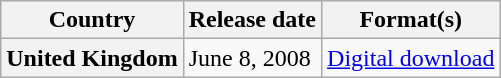<table class="wikitable plainrowheaders">
<tr>
<th scope="col">Country</th>
<th scope="col">Release date</th>
<th scope="col">Format(s)</th>
</tr>
<tr>
<th scope="row">United Kingdom</th>
<td>June 8, 2008</td>
<td><a href='#'>Digital download</a></td>
</tr>
</table>
